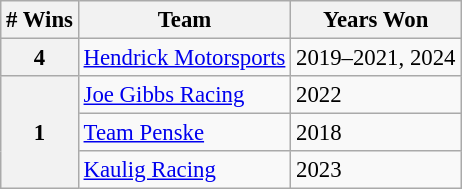<table class="wikitable" style="font-size: 95%;">
<tr>
<th># Wins</th>
<th>Team</th>
<th>Years Won</th>
</tr>
<tr>
<th>4</th>
<td><a href='#'>Hendrick Motorsports</a></td>
<td>2019–2021, 2024</td>
</tr>
<tr>
<th rowspan="3">1</th>
<td><a href='#'>Joe Gibbs Racing</a></td>
<td>2022</td>
</tr>
<tr>
<td><a href='#'>Team Penske</a></td>
<td>2018</td>
</tr>
<tr>
<td><a href='#'>Kaulig Racing</a></td>
<td>2023</td>
</tr>
</table>
